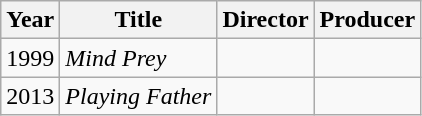<table class="wikitable">
<tr>
<th>Year</th>
<th>Title</th>
<th>Director</th>
<th>Producer</th>
</tr>
<tr>
<td>1999</td>
<td><em>Mind Prey</em></td>
<td></td>
<td></td>
</tr>
<tr>
<td>2013</td>
<td><em>Playing Father</em></td>
<td></td>
<td></td>
</tr>
</table>
